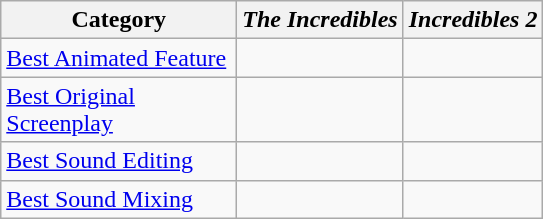<table class="wikitable">
<tr>
<th width=150px>Category</th>
<th><em>The Incredibles</em></th>
<th><em>Incredibles 2</em></th>
</tr>
<tr>
<td><a href='#'>Best Animated Feature</a></td>
<td></td>
<td></td>
</tr>
<tr>
<td><a href='#'>Best Original Screenplay</a></td>
<td></td>
<td></td>
</tr>
<tr>
<td><a href='#'>Best Sound Editing</a></td>
<td></td>
<td></td>
</tr>
<tr>
<td><a href='#'>Best Sound Mixing</a></td>
<td></td>
<td></td>
</tr>
</table>
